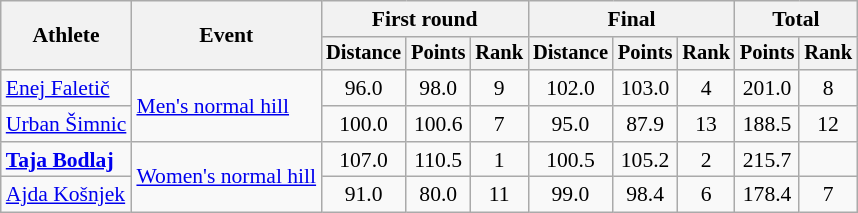<table class="wikitable" style="font-size:90%">
<tr>
<th rowspan=2>Athlete</th>
<th rowspan=2>Event</th>
<th colspan=3>First round</th>
<th colspan=3>Final</th>
<th colspan=2>Total</th>
</tr>
<tr style="font-size:95%">
<th>Distance</th>
<th>Points</th>
<th>Rank</th>
<th>Distance</th>
<th>Points</th>
<th>Rank</th>
<th>Points</th>
<th>Rank</th>
</tr>
<tr align=center>
<td align=left><a href='#'>Enej Faletič</a></td>
<td align=left rowspan=2><a href='#'>Men's normal hill</a></td>
<td>96.0</td>
<td>98.0</td>
<td>9</td>
<td>102.0</td>
<td>103.0</td>
<td>4</td>
<td>201.0</td>
<td>8</td>
</tr>
<tr align=center>
<td align=left><a href='#'>Urban Šimnic</a></td>
<td>100.0</td>
<td>100.6</td>
<td>7</td>
<td>95.0</td>
<td>87.9</td>
<td>13</td>
<td>188.5</td>
<td>12</td>
</tr>
<tr align=center>
<td align=left><strong><a href='#'>Taja Bodlaj</a></strong></td>
<td align=left rowspan=2><a href='#'>Women's normal hill</a></td>
<td>107.0</td>
<td>110.5</td>
<td>1</td>
<td>100.5</td>
<td>105.2</td>
<td>2</td>
<td>215.7</td>
<td></td>
</tr>
<tr align=center>
<td align=left><a href='#'>Ajda Košnjek</a></td>
<td>91.0</td>
<td>80.0</td>
<td>11</td>
<td>99.0</td>
<td>98.4</td>
<td>6</td>
<td>178.4</td>
<td>7</td>
</tr>
</table>
